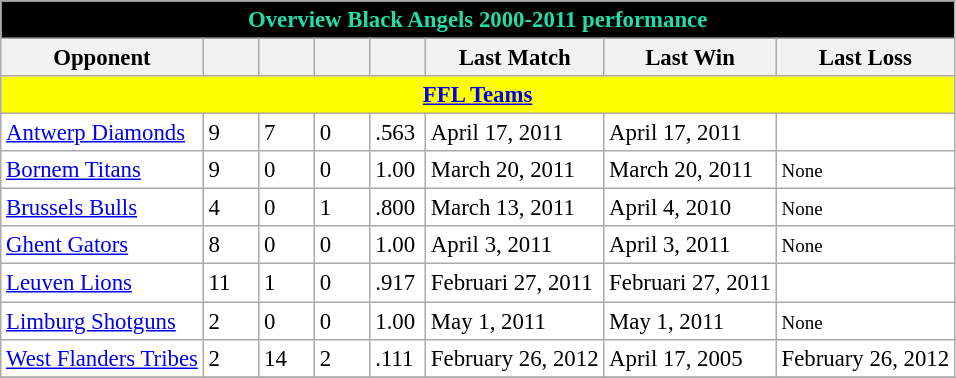<table class="wikitable" style="font-size: 95%;">
<tr>
<th style="background-color:black;color:#20DEAA" colspan=9>Overview Black Angels 2000-2011 performance</th>
</tr>
<tr>
<th>Opponent</th>
<th width="30"></th>
<th width="30"></th>
<th width="30"></th>
<th width="30"></th>
<th>Last Match</th>
<th>Last Win</th>
<th>Last Loss</th>
</tr>
<tr>
<th style=background-color:yellow colspan=9><a href='#'>FFL Teams</a></th>
</tr>
<tr bgcolor=white>
<td><a href='#'>Antwerp Diamonds</a></td>
<td>9</td>
<td>7</td>
<td>0</td>
<td>.563</td>
<td>April 17, 2011</td>
<td>April 17, 2011</td>
<td></td>
</tr>
<tr bgcolor=white>
<td><a href='#'>Bornem Titans</a></td>
<td>9</td>
<td>0</td>
<td>0</td>
<td>1.00</td>
<td>March 20, 2011</td>
<td>March 20, 2011</td>
<td><small>None</small></td>
</tr>
<tr bgcolor=white>
<td><a href='#'>Brussels Bulls</a></td>
<td>4</td>
<td>0</td>
<td>1</td>
<td>.800</td>
<td>March 13, 2011</td>
<td>April 4, 2010</td>
<td><small>None</small></td>
</tr>
<tr bgcolor=white>
<td><a href='#'>Ghent Gators</a></td>
<td>8</td>
<td>0</td>
<td>0</td>
<td>1.00</td>
<td>April 3, 2011</td>
<td>April 3, 2011</td>
<td><small>None</small></td>
</tr>
<tr bgcolor=white>
<td><a href='#'>Leuven Lions</a></td>
<td>11</td>
<td>1</td>
<td>0</td>
<td>.917</td>
<td>Februari 27, 2011</td>
<td>Februari 27, 2011</td>
<td></td>
</tr>
<tr bgcolor=white>
<td><a href='#'>Limburg Shotguns</a></td>
<td>2</td>
<td>0</td>
<td>0</td>
<td>1.00</td>
<td>May 1, 2011</td>
<td>May 1, 2011</td>
<td><small>None</small></td>
</tr>
<tr bgcolor=white>
<td><a href='#'>West Flanders Tribes</a></td>
<td>2</td>
<td>14</td>
<td>2</td>
<td>.111</td>
<td>February 26, 2012</td>
<td>April 17, 2005</td>
<td>February 26, 2012</td>
</tr>
<tr>
</tr>
</table>
